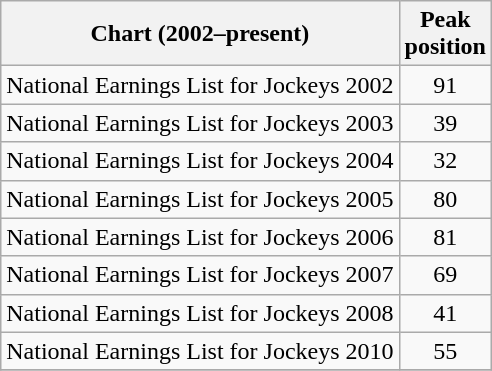<table class="wikitable sortable">
<tr>
<th>Chart (2002–present)</th>
<th>Peak<br>position</th>
</tr>
<tr>
<td>National Earnings List for Jockeys 2002</td>
<td style="text-align:center;">91</td>
</tr>
<tr>
<td>National Earnings List for Jockeys 2003</td>
<td style="text-align:center;">39</td>
</tr>
<tr>
<td>National Earnings List for Jockeys 2004</td>
<td style="text-align:center;">32</td>
</tr>
<tr>
<td>National Earnings List for Jockeys 2005</td>
<td style="text-align:center;">80</td>
</tr>
<tr>
<td>National Earnings List for Jockeys 2006</td>
<td style="text-align:center;">81</td>
</tr>
<tr>
<td>National Earnings List for Jockeys 2007</td>
<td style="text-align:center;">69</td>
</tr>
<tr>
<td>National Earnings List for Jockeys 2008</td>
<td style="text-align:center;">41</td>
</tr>
<tr>
<td>National Earnings List for Jockeys 2010</td>
<td style="text-align:center;">55</td>
</tr>
<tr>
</tr>
</table>
